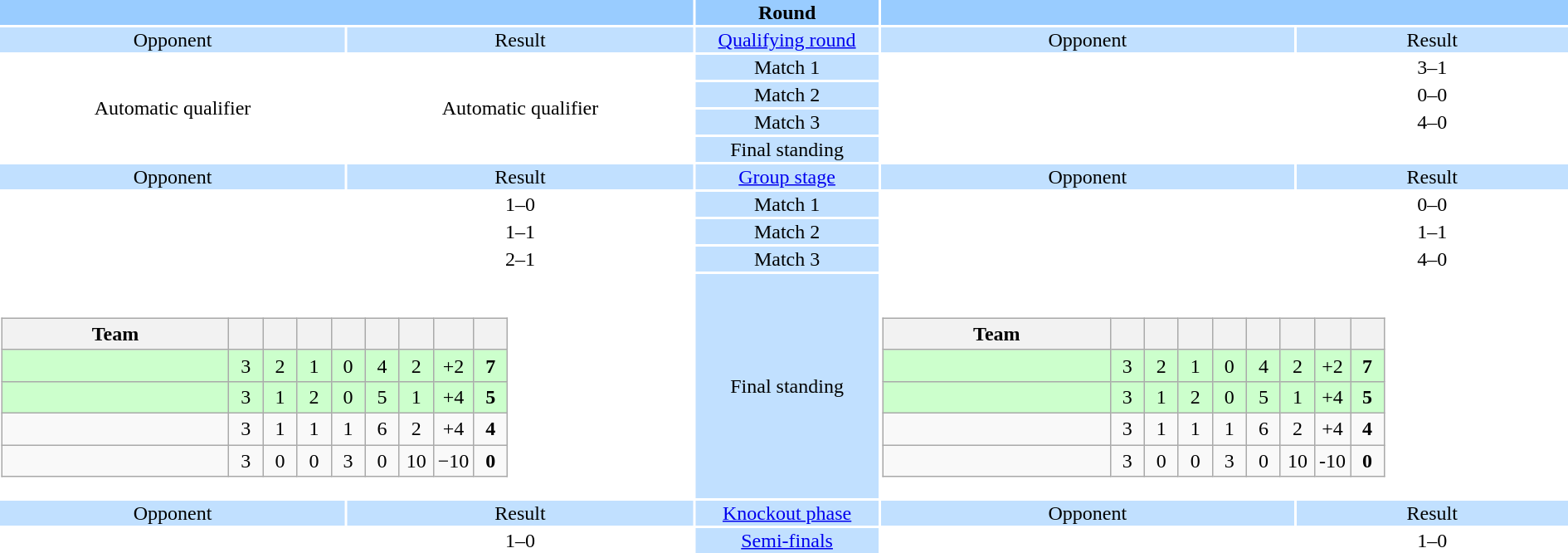<table style="width:100%;text-align:center">
<tr style="vertical-align:top;background:#9cf">
<th colspan=2 style="width:1*"></th>
<th>Round</th>
<th colspan=2 style="width:1*"></th>
</tr>
<tr style="vertical-align:top;background:#c1e0ff">
<td>Opponent</td>
<td>Result</td>
<td><a href='#'>Qualifying round</a></td>
<td>Opponent</td>
<td>Result</td>
</tr>
<tr>
<td rowspan="4">Automatic qualifier</td>
<td rowspan="4">Automatic qualifier</td>
<td style="background:#c1e0ff">Match 1</td>
<td></td>
<td>3–1</td>
</tr>
<tr>
<td style="background:#c1e0ff">Match 2</td>
<td></td>
<td>0–0</td>
</tr>
<tr>
<td style="background:#c1e0ff">Match 3</td>
<td></td>
<td>4–0</td>
</tr>
<tr>
<td style="background:#c1e0ff">Final standing</td>
<td colspan="2" style="text-align:center"><br></td>
</tr>
<tr style="vertical-align:top;background:#c1e0ff">
<td>Opponent</td>
<td>Result</td>
<td><a href='#'>Group stage</a></td>
<td>Opponent</td>
<td>Result</td>
</tr>
<tr>
<td></td>
<td>1–0</td>
<td style="background:#c1e0ff">Match 1</td>
<td></td>
<td>0–0</td>
</tr>
<tr>
<td></td>
<td>1–1</td>
<td style="background:#c1e0ff">Match 2</td>
<td></td>
<td>1–1</td>
</tr>
<tr>
<td></td>
<td>2–1</td>
<td style="background:#c1e0ff">Match 3</td>
<td></td>
<td>4–0</td>
</tr>
<tr>
<td colspan="2" style="text-align:center"><br><table class="wikitable" style="text-align: center">
<tr>
<th width="175">Team</th>
<th width="20"></th>
<th width="20"></th>
<th width="20"></th>
<th width="20"></th>
<th width="20"></th>
<th width="20"></th>
<th width="20"></th>
<th width="20"></th>
</tr>
<tr style="background:#cfc">
<td align=left><strong></strong></td>
<td>3</td>
<td>2</td>
<td>1</td>
<td>0</td>
<td>4</td>
<td>2</td>
<td>+2</td>
<td><strong>7</strong></td>
</tr>
<tr style="background:#cfc">
<td align=left></td>
<td>3</td>
<td>1</td>
<td>2</td>
<td>0</td>
<td>5</td>
<td>1</td>
<td>+4</td>
<td><strong>5</strong></td>
</tr>
<tr>
<td align=left></td>
<td>3</td>
<td>1</td>
<td>1</td>
<td>1</td>
<td>6</td>
<td>2</td>
<td>+4</td>
<td><strong>4</strong></td>
</tr>
<tr>
<td align=left></td>
<td>3</td>
<td>0</td>
<td>0</td>
<td>3</td>
<td>0</td>
<td>10</td>
<td>−10</td>
<td><strong>0</strong></td>
</tr>
</table>
</td>
<td style="background:#c1e0ff">Final standing</td>
<td colspan="2" style="text-align:center"><br><table class="wikitable" style="text-align: center">
<tr>
<th width="175">Team</th>
<th width="20"></th>
<th width="20"></th>
<th width="20"></th>
<th width="20"></th>
<th width="20"></th>
<th width="20"></th>
<th width="20"></th>
<th width="20"></th>
</tr>
<tr style="background:#cfc">
<td align=left></td>
<td>3</td>
<td>2</td>
<td>1</td>
<td>0</td>
<td>4</td>
<td>2</td>
<td>+2</td>
<td><strong>7</strong></td>
</tr>
<tr style="background:#cfc">
<td align=left><strong></strong></td>
<td>3</td>
<td>1</td>
<td>2</td>
<td>0</td>
<td>5</td>
<td>1</td>
<td>+4</td>
<td><strong>5</strong></td>
</tr>
<tr>
<td align=left></td>
<td>3</td>
<td>1</td>
<td>1</td>
<td>1</td>
<td>6</td>
<td>2</td>
<td>+4</td>
<td><strong>4</strong></td>
</tr>
<tr>
<td align=left></td>
<td>3</td>
<td>0</td>
<td>0</td>
<td>3</td>
<td>0</td>
<td>10</td>
<td>-10</td>
<td><strong>0</strong></td>
</tr>
</table>
</td>
</tr>
<tr style="vertical-align:top;background:#c1e0ff">
<td>Opponent</td>
<td>Result</td>
<td><a href='#'>Knockout phase</a></td>
<td>Opponent</td>
<td>Result</td>
</tr>
<tr>
<td></td>
<td>1–0</td>
<td style="background:#c1e0ff"><a href='#'>Semi-finals</a></td>
<td></td>
<td>1–0</td>
</tr>
</table>
